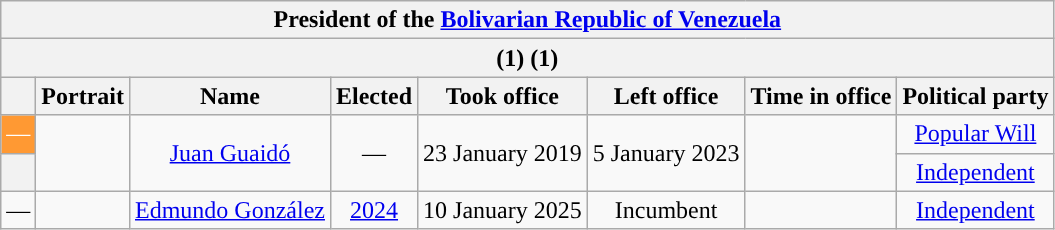<table class="wikitable" style="text-align:center;">
<tr>
<th colspan="8"> President of the <a href='#'>Bolivarian Republic of Venezuela</a> </th>
</tr>
<tr>
<th colspan="8">(1) (1)</th>
</tr>
<tr>
<th><br></th>
<th>Portrait</th>
<th>Name<br></th>
<th>Elected</th>
<th>Took office</th>
<th>Left office</th>
<th>Time in office</th>
<th>Political party</th>
</tr>
<tr>
<td style="background:#FF9933; color:white;">—</td>
<td rowspan="2"></td>
<td rowspan="2"><a href='#'>Juan Guaidó</a><br></td>
<td rowspan="2">—</td>
<td rowspan="2">23 January 2019</td>
<td rowspan="2">5 January 2023</td>
<td rowspan="2"></td>
<td><a href='#'>Popular Will</a><br></td>
</tr>
<tr>
<th style="background:"></th>
<td><a href='#'>Independent</a></td>
</tr>
<tr>
<td style="background:">—</td>
<td></td>
<td><a href='#'>Edmundo González</a><br></td>
<td><a href='#'>2024</a><br></td>
<td>10 January 2025</td>
<td>Incumbent</td>
<td></td>
<td><a href='#'>Independent</a></td>
</tr>
</table>
